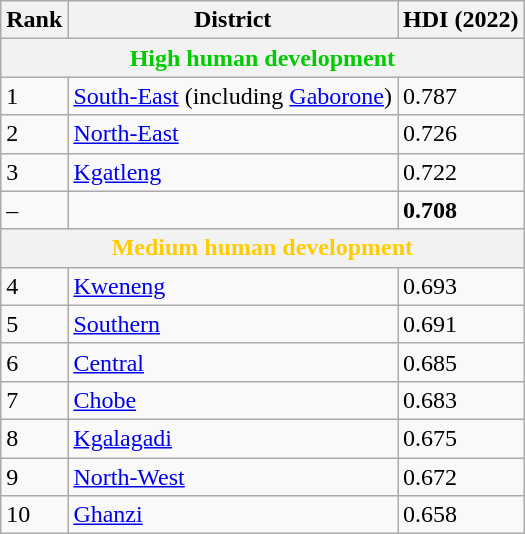<table class="wikitable sortable">
<tr>
<th class="sort">Rank</th>
<th class="sort">District</th>
<th class="sort">HDI (2022)</th>
</tr>
<tr>
<th colspan="3" style="color:#0c0;">High human development</th>
</tr>
<tr>
<td>1</td>
<td style="text-align:left"><a href='#'>South-East</a> (including <a href='#'>Gaborone</a>)</td>
<td>0.787</td>
</tr>
<tr>
<td>2</td>
<td style="text-align:left"><a href='#'>North-East</a></td>
<td>0.726</td>
</tr>
<tr>
<td>3</td>
<td style="text-align:left"><a href='#'>Kgatleng</a></td>
<td>0.722</td>
</tr>
<tr>
<td>–</td>
<td><strong></strong></td>
<td><strong>0.708</strong></td>
</tr>
<tr>
<th colspan="3" style="color:#fc0;">Medium human development</th>
</tr>
<tr>
<td>4</td>
<td style="text-align:left"><a href='#'>Kweneng</a></td>
<td>0.693</td>
</tr>
<tr>
<td>5</td>
<td style="text-align:left"><a href='#'>Southern</a></td>
<td>0.691</td>
</tr>
<tr>
<td>6</td>
<td style="text-align:left"><a href='#'>Central</a></td>
<td>0.685</td>
</tr>
<tr>
<td>7</td>
<td style="text-align:left"><a href='#'>Chobe</a></td>
<td>0.683</td>
</tr>
<tr>
<td>8</td>
<td style="text-align:left"><a href='#'>Kgalagadi</a></td>
<td>0.675</td>
</tr>
<tr>
<td>9</td>
<td style="text-align:left"><a href='#'>North-West</a></td>
<td>0.672</td>
</tr>
<tr>
<td>10</td>
<td style="text-align:left"><a href='#'>Ghanzi</a></td>
<td>0.658</td>
</tr>
</table>
